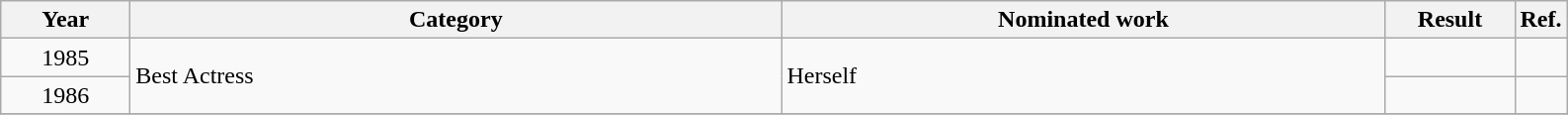<table class=wikitable>
<tr>
<th scope="col" style="width:5em;">Year</th>
<th scope="col" style="width:27em;">Category</th>
<th scope="col" style="width:25em;">Nominated work</th>
<th scope="col" style="width:5em;">Result</th>
<th>Ref.</th>
</tr>
<tr>
<td style="text-align:center;">1985</td>
<td rowspan=2>Best Actress</td>
<td rowspan=2>Herself</td>
<td></td>
<td align=center></td>
</tr>
<tr>
<td align=center>1986</td>
<td></td>
<td align=center></td>
</tr>
<tr>
</tr>
</table>
